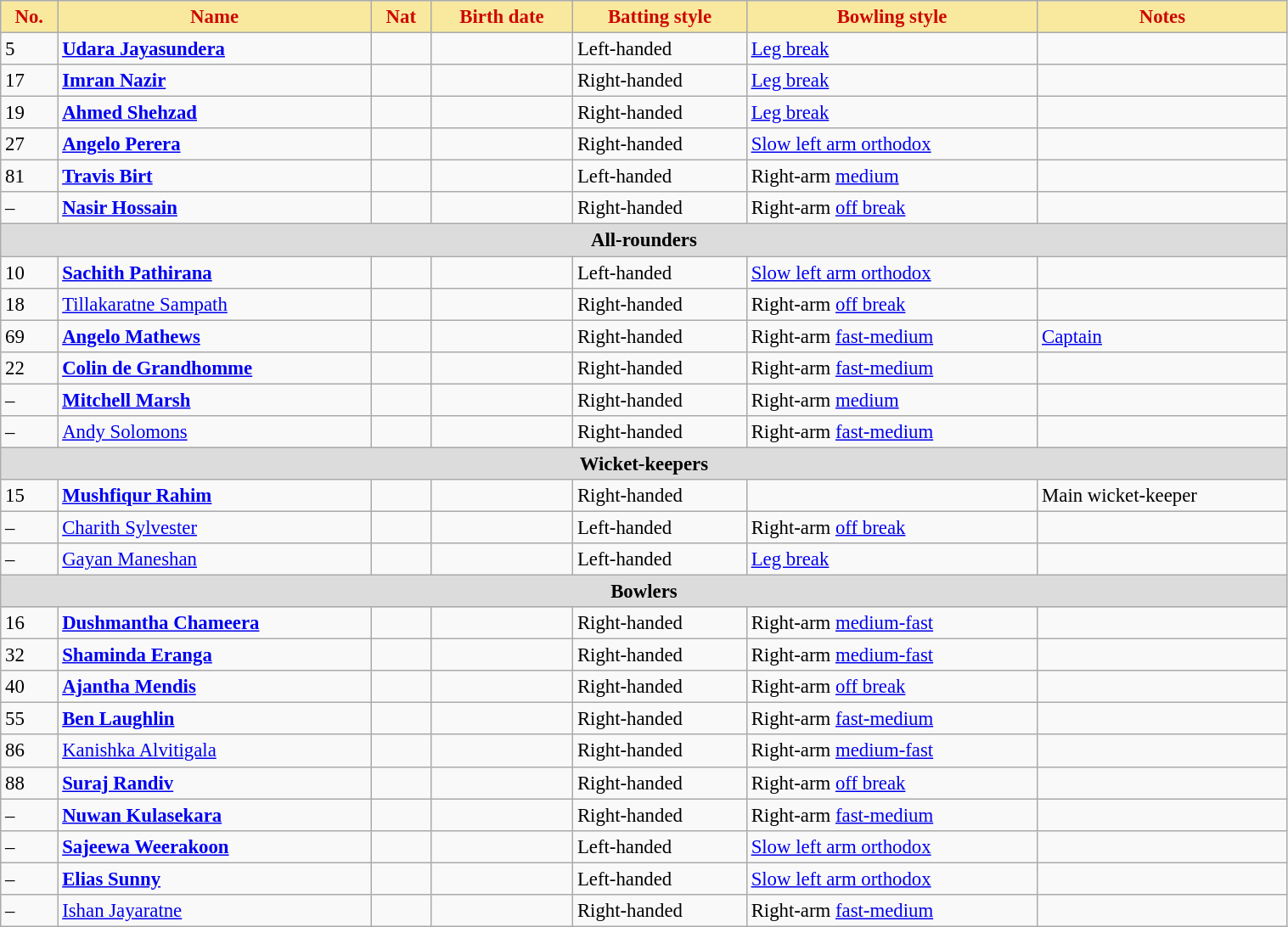<table class="wikitable" style="font-size:95%;" width="80%">
<tr style="color:#CD0800">
<th style="background:#F9E99E">No.</th>
<th style="background:#F9E99E">Name</th>
<th style="background:#F9E99E">Nat</th>
<th style="background:#F9E99E">Birth date</th>
<th style="background:#F9E99E">Batting style</th>
<th style="background:#F9E99E">Bowling style</th>
<th style="background:#F9E99E">Notes</th>
</tr>
<tr>
<td>5</td>
<td><strong><a href='#'>Udara Jayasundera</a></strong></td>
<td style="text-align:center"></td>
<td></td>
<td>Left-handed</td>
<td><a href='#'>Leg break</a></td>
<td></td>
</tr>
<tr>
<td>17</td>
<td><strong><a href='#'>Imran Nazir</a></strong></td>
<td style="text-align:center"></td>
<td></td>
<td>Right-handed</td>
<td><a href='#'>Leg break</a></td>
<td></td>
</tr>
<tr>
<td>19</td>
<td><strong><a href='#'>Ahmed Shehzad</a></strong></td>
<td style="text-align:center"></td>
<td></td>
<td>Right-handed</td>
<td><a href='#'>Leg break</a></td>
<td></td>
</tr>
<tr>
<td>27</td>
<td><strong><a href='#'>Angelo Perera</a></strong></td>
<td style="text-align:center"></td>
<td></td>
<td>Right-handed</td>
<td><a href='#'>Slow left arm orthodox</a></td>
<td></td>
</tr>
<tr>
<td>81</td>
<td><strong><a href='#'>Travis Birt</a></strong></td>
<td style="text-align:center"></td>
<td></td>
<td>Left-handed</td>
<td>Right-arm <a href='#'>medium</a></td>
<td></td>
</tr>
<tr>
<td>–</td>
<td><strong><a href='#'>Nasir Hossain</a></strong></td>
<td style="text-align:center"></td>
<td></td>
<td>Right-handed</td>
<td>Right-arm <a href='#'>off break</a></td>
<td></td>
</tr>
<tr>
<th colspan="7" style="background: #DCDCDC" align=right>All-rounders</th>
</tr>
<tr>
<td>10</td>
<td><strong><a href='#'>Sachith Pathirana</a></strong></td>
<td style="text-align:center"></td>
<td></td>
<td>Left-handed</td>
<td><a href='#'>Slow left arm orthodox</a></td>
<td></td>
</tr>
<tr>
<td>18</td>
<td><a href='#'>Tillakaratne Sampath</a></td>
<td style="text-align:center"></td>
<td></td>
<td>Right-handed</td>
<td>Right-arm <a href='#'>off break</a></td>
<td></td>
</tr>
<tr>
<td>69</td>
<td><strong><a href='#'>Angelo Mathews</a></strong></td>
<td style="text-align:center"></td>
<td></td>
<td>Right-handed</td>
<td>Right-arm <a href='#'>fast-medium</a></td>
<td><a href='#'>Captain</a></td>
</tr>
<tr>
<td>22</td>
<td><strong><a href='#'>Colin de Grandhomme</a></strong></td>
<td style="text-align:center"></td>
<td></td>
<td>Right-handed</td>
<td>Right-arm <a href='#'>fast-medium</a></td>
<td></td>
</tr>
<tr>
<td>–</td>
<td><strong><a href='#'>Mitchell Marsh</a></strong></td>
<td style="text-align:center"></td>
<td></td>
<td>Right-handed</td>
<td>Right-arm <a href='#'>medium</a></td>
<td></td>
</tr>
<tr>
<td>–</td>
<td><a href='#'>Andy Solomons</a></td>
<td style="text-align:center"></td>
<td></td>
<td>Right-handed</td>
<td>Right-arm <a href='#'>fast-medium</a></td>
<td></td>
</tr>
<tr>
<th colspan="7" style="background: #DCDCDC" align=right>Wicket-keepers</th>
</tr>
<tr>
<td>15</td>
<td><strong><a href='#'>Mushfiqur Rahim</a></strong></td>
<td style="text-align:center"></td>
<td></td>
<td>Right-handed</td>
<td></td>
<td>Main wicket-keeper</td>
</tr>
<tr>
<td>–</td>
<td><a href='#'>Charith Sylvester</a></td>
<td style="text-align:center"></td>
<td></td>
<td>Left-handed</td>
<td>Right-arm <a href='#'>off break</a></td>
<td></td>
</tr>
<tr>
<td>–</td>
<td><a href='#'>Gayan Maneshan</a></td>
<td style="text-align:center"></td>
<td></td>
<td>Left-handed</td>
<td><a href='#'>Leg break</a></td>
<td></td>
</tr>
<tr>
<th colspan="7" style="background: #DCDCDC" align=right>Bowlers</th>
</tr>
<tr>
<td>16</td>
<td><strong><a href='#'>Dushmantha Chameera</a></strong></td>
<td style="text-align:center"></td>
<td></td>
<td>Right-handed</td>
<td>Right-arm <a href='#'>medium-fast</a></td>
<td></td>
</tr>
<tr>
<td>32</td>
<td><strong><a href='#'>Shaminda Eranga</a></strong></td>
<td style="text-align:center"></td>
<td></td>
<td>Right-handed</td>
<td>Right-arm <a href='#'>medium-fast</a></td>
<td></td>
</tr>
<tr>
<td>40</td>
<td><strong><a href='#'>Ajantha Mendis</a></strong></td>
<td style="text-align:center"></td>
<td></td>
<td>Right-handed</td>
<td>Right-arm <a href='#'>off break</a></td>
<td></td>
</tr>
<tr>
<td>55</td>
<td><strong><a href='#'>Ben Laughlin</a></strong></td>
<td style="text-align:center"></td>
<td></td>
<td>Right-handed</td>
<td>Right-arm <a href='#'>fast-medium</a></td>
<td></td>
</tr>
<tr>
<td>86</td>
<td><a href='#'>Kanishka Alvitigala</a></td>
<td style="text-align:center"></td>
<td></td>
<td>Right-handed</td>
<td>Right-arm <a href='#'>medium-fast</a></td>
<td></td>
</tr>
<tr>
<td>88</td>
<td><strong><a href='#'>Suraj Randiv</a></strong></td>
<td style="text-align:center"></td>
<td></td>
<td>Right-handed</td>
<td>Right-arm <a href='#'>off break</a></td>
<td></td>
</tr>
<tr>
<td>–</td>
<td><strong><a href='#'>Nuwan Kulasekara</a></strong></td>
<td style="text-align:center"></td>
<td></td>
<td>Right-handed</td>
<td>Right-arm <a href='#'>fast-medium</a></td>
<td></td>
</tr>
<tr>
<td>–</td>
<td><strong><a href='#'>Sajeewa Weerakoon</a></strong></td>
<td style="text-align:center"></td>
<td></td>
<td>Left-handed</td>
<td><a href='#'>Slow left arm orthodox</a></td>
<td></td>
</tr>
<tr>
<td>–</td>
<td><strong><a href='#'>Elias Sunny</a></strong></td>
<td style="text-align:center"></td>
<td></td>
<td>Left-handed</td>
<td><a href='#'>Slow left arm orthodox</a></td>
<td></td>
</tr>
<tr>
<td>–</td>
<td><a href='#'>Ishan Jayaratne</a></td>
<td style="text-align:center"></td>
<td></td>
<td>Right-handed</td>
<td>Right-arm <a href='#'>fast-medium</a></td>
<td></td>
</tr>
</table>
